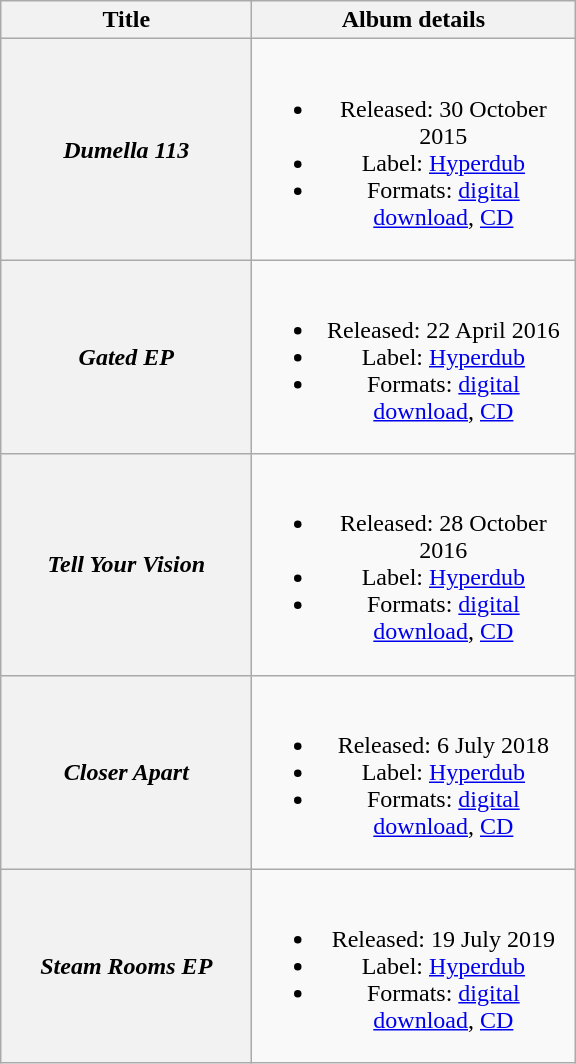<table class="wikitable plainrowheaders" style="text-align:center;">
<tr>
<th scope="col" style="width:10em;">Title</th>
<th scope="col" style="width:13em;">Album details</th>
</tr>
<tr>
<th scope="row"><em>Dumella 113</em><br></th>
<td><br><ul><li>Released: 30 October 2015</li><li>Label: <a href='#'>Hyperdub</a></li><li>Formats: <a href='#'>digital download</a>, <a href='#'>CD</a></li></ul></td>
</tr>
<tr>
<th scope="row"><em>Gated EP</em><br></th>
<td><br><ul><li>Released: 22 April 2016</li><li>Label: <a href='#'>Hyperdub</a></li><li>Formats: <a href='#'>digital download</a>, <a href='#'>CD</a></li></ul></td>
</tr>
<tr>
<th scope="row"><em>Tell Your Vision</em><br></th>
<td><br><ul><li>Released: 28 October 2016</li><li>Label: <a href='#'>Hyperdub</a></li><li>Formats: <a href='#'>digital download</a>, <a href='#'>CD</a></li></ul></td>
</tr>
<tr>
<th scope="row"><em>Closer Apart</em><br></th>
<td><br><ul><li>Released: 6 July 2018</li><li>Label: <a href='#'>Hyperdub</a></li><li>Formats: <a href='#'>digital download</a>, <a href='#'>CD</a></li></ul></td>
</tr>
<tr>
<th scope="row"><em>Steam Rooms EP</em><br></th>
<td><br><ul><li>Released: 19 July 2019</li><li>Label: <a href='#'>Hyperdub</a></li><li>Formats: <a href='#'>digital download</a>, <a href='#'>CD</a></li></ul></td>
</tr>
</table>
